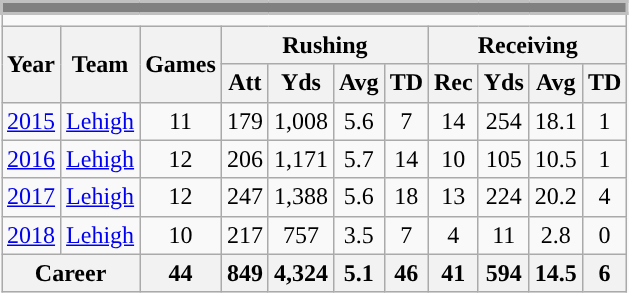<table class="wikitable" style="text-align:center;">
<tr>
<td ! colspan="11" style="background:gray; border:2px solid silver; color:white;"></td>
</tr>
<tr>
<td ! colspan="11"></td>
</tr>
<tr>
<th rowspan=2>Year</th>
<th rowspan=2>Team</th>
<th rowspan=2>Games</th>
<th colspan=4>Rushing</th>
<th colspan=4>Receiving</th>
</tr>
<tr>
<th>Att</th>
<th>Yds</th>
<th>Avg</th>
<th>TD</th>
<th>Rec</th>
<th>Yds</th>
<th>Avg</th>
<th>TD</th>
</tr>
<tr>
<td><a href='#'>2015</a></td>
<td><a href='#'>Lehigh</a></td>
<td>11</td>
<td>179</td>
<td>1,008</td>
<td>5.6</td>
<td>7</td>
<td>14</td>
<td>254</td>
<td>18.1</td>
<td>1</td>
</tr>
<tr>
<td><a href='#'>2016</a></td>
<td><a href='#'>Lehigh</a></td>
<td>12</td>
<td>206</td>
<td>1,171</td>
<td>5.7</td>
<td>14</td>
<td>10</td>
<td>105</td>
<td>10.5</td>
<td>1</td>
</tr>
<tr>
<td><a href='#'>2017</a></td>
<td><a href='#'>Lehigh</a></td>
<td>12</td>
<td>247</td>
<td>1,388</td>
<td>5.6</td>
<td>18</td>
<td>13</td>
<td>224</td>
<td>20.2</td>
<td>4</td>
</tr>
<tr>
<td><a href='#'>2018</a></td>
<td><a href='#'>Lehigh</a></td>
<td>10</td>
<td>217</td>
<td>757</td>
<td>3.5</td>
<td>7</td>
<td>4</td>
<td>11</td>
<td>2.8</td>
<td>0</td>
</tr>
<tr>
<th colspan=2>Career</th>
<th>44</th>
<th>849</th>
<th>4,324</th>
<th>5.1</th>
<th>46</th>
<th>41</th>
<th>594</th>
<th>14.5</th>
<th>6</th>
</tr>
</table>
